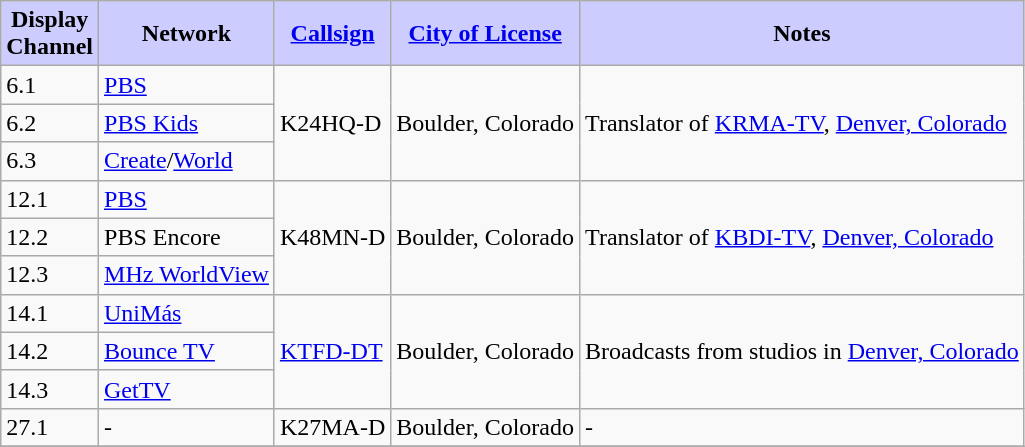<table class="wikitable" border="1">
<tr>
<th style="background:#ccccff;"><strong>Display<br>Channel</strong></th>
<th style="background:#ccccff;"><strong>Network</strong></th>
<th style="background:#ccccff;"><strong><a href='#'>Callsign</a></strong></th>
<th style="background:#ccccff;"><strong><a href='#'>City of License</a></strong></th>
<th style="background:#ccccff;"><strong>Notes</strong></th>
</tr>
<tr>
<td rowspan=1>6.1</td>
<td rowspan=1><a href='#'>PBS</a></td>
<td rowspan=3>K24HQ-D</td>
<td rowspan=3>Boulder, Colorado</td>
<td rowspan=3>Translator of <a href='#'>KRMA-TV</a>, <a href='#'>Denver, Colorado</a></td>
</tr>
<tr>
<td>6.2</td>
<td><a href='#'>PBS Kids</a></td>
</tr>
<tr>
<td>6.3</td>
<td><a href='#'>Create</a>/<a href='#'>World</a></td>
</tr>
<tr>
<td rowspan=1>12.1</td>
<td rowspan=1><a href='#'>PBS</a></td>
<td rowspan=3>K48MN-D</td>
<td rowspan=3>Boulder, Colorado</td>
<td rowspan=3>Translator of <a href='#'>KBDI-TV</a>, <a href='#'>Denver, Colorado</a></td>
</tr>
<tr>
<td>12.2</td>
<td>PBS Encore</td>
</tr>
<tr>
<td>12.3</td>
<td><a href='#'>MHz WorldView</a></td>
</tr>
<tr>
<td rowspan=1>14.1</td>
<td rowspan=1><a href='#'>UniMás</a></td>
<td rowspan=3><a href='#'>KTFD-DT</a></td>
<td rowspan=3>Boulder, Colorado</td>
<td rowspan=3>Broadcasts from studios in <a href='#'>Denver, Colorado</a></td>
</tr>
<tr>
<td>14.2</td>
<td><a href='#'>Bounce TV</a></td>
</tr>
<tr>
<td>14.3</td>
<td><a href='#'>GetTV</a></td>
</tr>
<tr>
<td>27.1</td>
<td>-</td>
<td>K27MA-D</td>
<td>Boulder, Colorado</td>
<td>-</td>
</tr>
<tr>
</tr>
</table>
